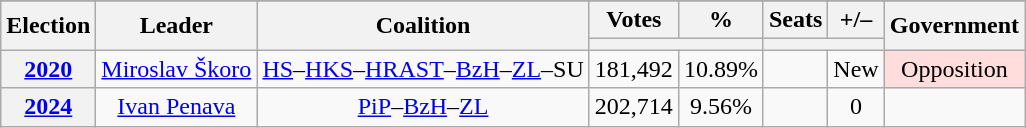<table class="wikitable" style="text-align:center">
<tr>
</tr>
<tr>
<th rowspan=2>Election</th>
<th rowspan=2>Leader</th>
<th rowspan=2>Coalition</th>
<th>Votes</th>
<th>%</th>
<th>Seats</th>
<th>+/–</th>
<th rowspan=2>Government</th>
</tr>
<tr>
<th colspan="2"></th>
<th colspan=2></th>
</tr>
<tr>
<th><a href='#'>2020</a></th>
<td><a href='#'>Miroslav Škoro</a></td>
<td><a href='#'>HS</a>–<a href='#'>HKS</a>–<a href='#'>HRAST</a>–<a href='#'>BzH</a>–<a href='#'>ZL</a>–SU</td>
<td>181,492</td>
<td>10.89%</td>
<td></td>
<td>New</td>
<td style="background:#ffdddd">Opposition</td>
</tr>
<tr>
<th><a href='#'>2024</a></th>
<td><a href='#'>Ivan Penava</a></td>
<td><a href='#'>PiP</a>–<a href='#'>BzH</a>–<a href='#'>ZL</a></td>
<td>202,714</td>
<td>9.56%</td>
<td></td>
<td> 0</td>
<td></td>
</tr>
</table>
